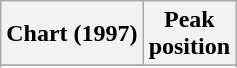<table class="wikitable sortable plainrowheaders" style="text-align:center">
<tr>
<th scope="col">Chart (1997)</th>
<th scope="col">Peak<br> position</th>
</tr>
<tr>
</tr>
<tr>
</tr>
</table>
